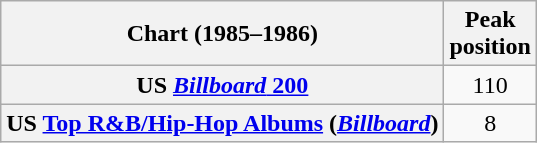<table class="wikitable sortable plainrowheaders" style="text-align:center">
<tr>
<th scope="col">Chart (1985–1986)</th>
<th scope="col">Peak<br>position</th>
</tr>
<tr>
<th scope="row">US <a href='#'><em>Billboard</em> 200</a></th>
<td>110</td>
</tr>
<tr>
<th scope="row">US <a href='#'>Top R&B/Hip-Hop Albums</a> (<em><a href='#'>Billboard</a></em>)</th>
<td>8</td>
</tr>
</table>
